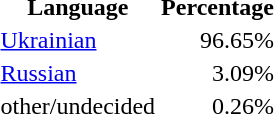<table class="standard">
<tr>
<th>Language</th>
<th>Percentage</th>
</tr>
<tr>
<td><a href='#'>Ukrainian</a></td>
<td align="right">96.65%</td>
</tr>
<tr>
<td><a href='#'>Russian</a></td>
<td align="right">3.09%</td>
</tr>
<tr>
<td>other/undecided</td>
<td align="right">0.26%</td>
</tr>
</table>
